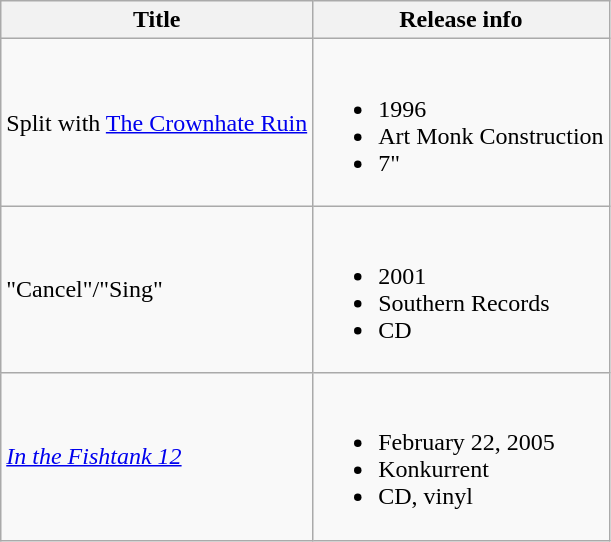<table class="wikitable">
<tr>
<th>Title</th>
<th>Release info</th>
</tr>
<tr>
<td>Split with <a href='#'>The Crownhate Ruin</a></td>
<td><br><ul><li>1996</li><li>Art Monk Construction</li><li>7"</li></ul></td>
</tr>
<tr>
<td>"Cancel"/"Sing"</td>
<td><br><ul><li>2001</li><li>Southern Records</li><li>CD</li></ul></td>
</tr>
<tr>
<td><em><a href='#'>In the Fishtank 12</a></em></td>
<td><br><ul><li>February 22, 2005</li><li>Konkurrent</li><li>CD, vinyl</li></ul></td>
</tr>
</table>
